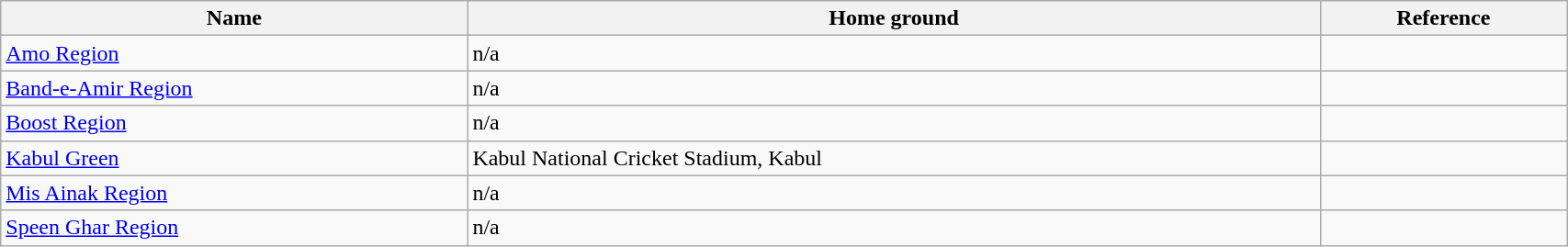<table class="wikitable" style="width:90%;">
<tr>
<th>Name</th>
<th>Home ground</th>
<th>Reference</th>
</tr>
<tr>
<td><a href='#'>Amo Region</a></td>
<td>n/a</td>
<td></td>
</tr>
<tr>
<td><a href='#'>Band-e-Amir Region</a></td>
<td>n/a</td>
<td></td>
</tr>
<tr>
<td><a href='#'>Boost Region</a></td>
<td>n/a</td>
<td></td>
</tr>
<tr>
<td><a href='#'>Kabul Green</a></td>
<td>Kabul National Cricket Stadium, Kabul</td>
<td></td>
</tr>
<tr>
<td><a href='#'>Mis Ainak Region</a></td>
<td>n/a</td>
<td></td>
</tr>
<tr>
<td><a href='#'>Speen Ghar Region</a></td>
<td>n/a</td>
<td></td>
</tr>
</table>
